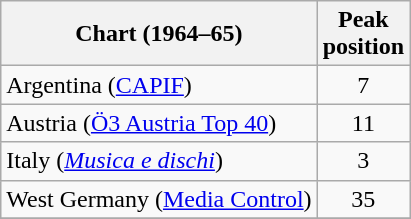<table class="wikitable sortable">
<tr>
<th align="left">Chart (1964–65)</th>
<th align="left">Peak<br>position</th>
</tr>
<tr>
<td align="left">Argentina (<a href='#'>CAPIF</a>)</td>
<td align="center">7</td>
</tr>
<tr>
<td align="left">Austria (<a href='#'>Ö3 Austria Top 40</a>)</td>
<td align="center">11</td>
</tr>
<tr>
<td align="left">Italy (<em><a href='#'>Musica e dischi</a></em>)</td>
<td align="center">3</td>
</tr>
<tr>
<td align="left">West Germany (<a href='#'>Media Control</a>)</td>
<td align="center">35</td>
</tr>
<tr>
</tr>
</table>
